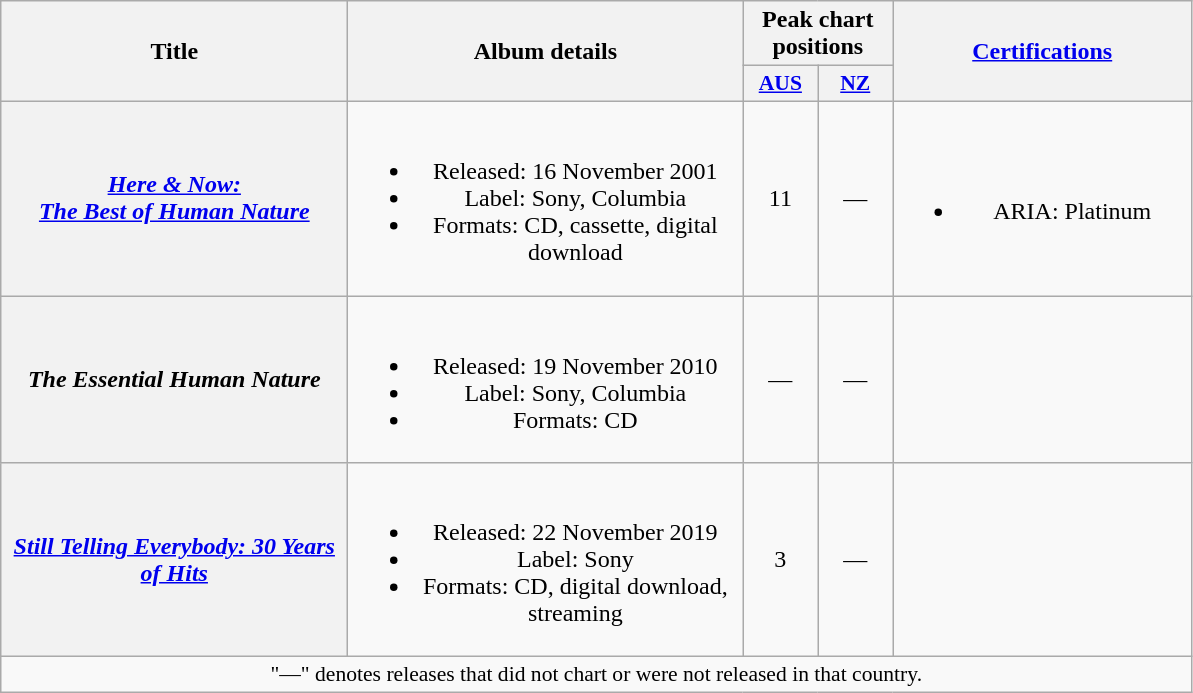<table class="wikitable plainrowheaders" style="text-align:center;" border="1">
<tr>
<th scope="col" rowspan="2" style="width:14em;">Title</th>
<th scope="col" rowspan="2" style="width:16em;">Album details</th>
<th scope="col" colspan="2">Peak chart positions</th>
<th scope="col" rowspan="2" style="width:12em;"><a href='#'>Certifications</a></th>
</tr>
<tr>
<th scope="col" style="width:3em;font-size:90%;"><a href='#'>AUS</a><br></th>
<th scope="col" style="width:3em;font-size:90%;"><a href='#'>NZ</a><br></th>
</tr>
<tr>
<th scope="row"><em><a href='#'>Here & Now:<br>The Best of Human Nature</a></em></th>
<td><br><ul><li>Released: 16 November 2001</li><li>Label: Sony, Columbia</li><li>Formats: CD, cassette, digital download</li></ul></td>
<td>11</td>
<td>—</td>
<td><br><ul><li>ARIA: Platinum</li></ul></td>
</tr>
<tr>
<th scope="row"><em>The Essential Human Nature</em></th>
<td><br><ul><li>Released: 19 November 2010</li><li>Label: Sony, Columbia</li><li>Formats: CD</li></ul></td>
<td>—</td>
<td>—</td>
<td></td>
</tr>
<tr>
<th scope="row"><em><a href='#'>Still Telling Everybody: 30 Years of Hits</a></em></th>
<td><br><ul><li>Released: 22 November 2019</li><li>Label: Sony</li><li>Formats: CD, digital download, streaming</li></ul></td>
<td>3</td>
<td>—</td>
<td></td>
</tr>
<tr>
<td colspan="5" style="font-size: 90%">"—" denotes releases that did not chart or were not released in that country.</td>
</tr>
</table>
